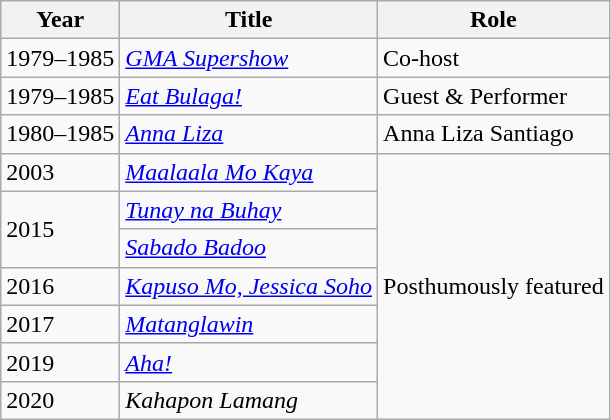<table class="wikitable sortable">
<tr>
<th>Year</th>
<th>Title</th>
<th>Role</th>
</tr>
<tr>
<td>1979–1985</td>
<td><em><a href='#'>GMA Supershow</a></em></td>
<td>Co-host</td>
</tr>
<tr>
<td>1979–1985</td>
<td><em><a href='#'>Eat Bulaga!</a></em></td>
<td>Guest & Performer</td>
</tr>
<tr>
<td>1980–1985</td>
<td><em><a href='#'>Anna Liza</a></em></td>
<td>Anna Liza Santiago</td>
</tr>
<tr>
<td>2003</td>
<td><em><a href='#'>Maalaala Mo Kaya</a></em></td>
<td rowspan="7">Posthumously featured</td>
</tr>
<tr>
<td rowspan="2">2015</td>
<td><em><a href='#'>Tunay na Buhay</a></em></td>
</tr>
<tr>
<td><em><a href='#'>Sabado Badoo</a></em></td>
</tr>
<tr>
<td>2016</td>
<td><em><a href='#'>Kapuso Mo, Jessica Soho</a></em></td>
</tr>
<tr>
<td>2017</td>
<td><em><a href='#'>Matanglawin</a></em></td>
</tr>
<tr>
<td>2019</td>
<td><em><a href='#'>Aha!</a></em></td>
</tr>
<tr>
<td>2020</td>
<td><em>Kahapon Lamang</em></td>
</tr>
</table>
